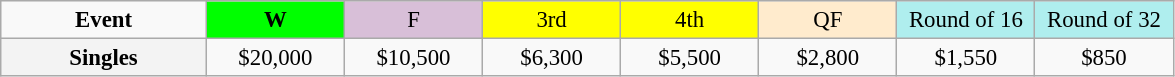<table class=wikitable style=font-size:95%;text-align:center>
<tr>
<td style="width:130px"><strong>Event</strong></td>
<td style="width:85px; background:lime"><strong>W</strong></td>
<td style="width:85px; background:thistle">F</td>
<td style="width:85px; background:#ffff00">3rd</td>
<td style="width:85px; background:#ffff00">4th</td>
<td style="width:85px; background:#ffebcd">QF</td>
<td style="width:85px; background:#afeeee">Round of 16</td>
<td style="width:85px; background:#afeeee">Round of 32</td>
</tr>
<tr>
<th style=background:#f3f3f3>Singles </th>
<td>$20,000</td>
<td>$10,500</td>
<td>$6,300</td>
<td>$5,500</td>
<td>$2,800</td>
<td>$1,550</td>
<td>$850</td>
</tr>
</table>
